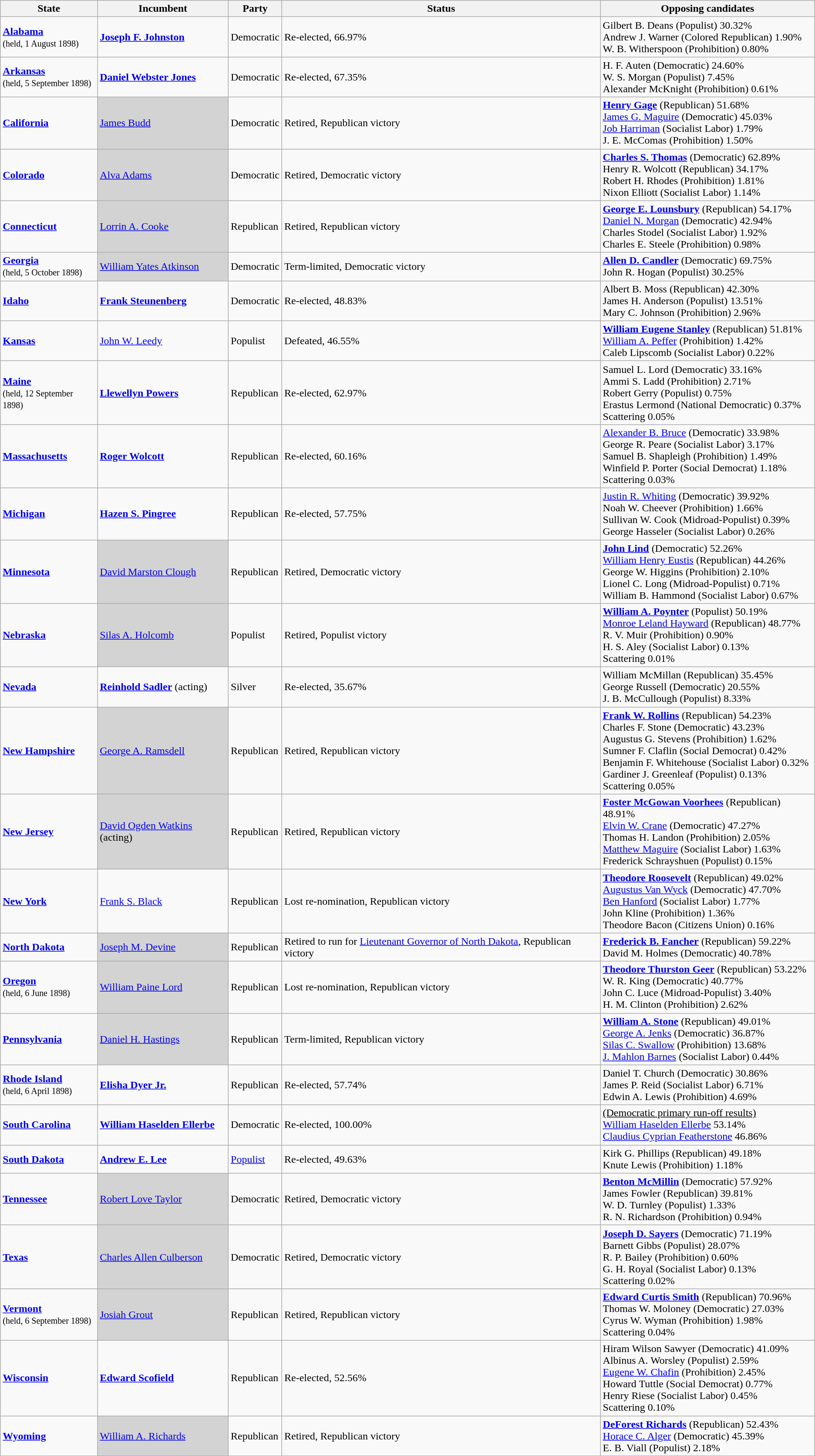<table class="wikitable">
<tr>
<th>State</th>
<th>Incumbent</th>
<th>Party</th>
<th>Status</th>
<th>Opposing candidates</th>
</tr>
<tr>
<td><strong><a href='#'>Alabama</a></strong><br><small>(held, 1 August 1898)</small></td>
<td><strong><a href='#'>Joseph F. Johnston</a></strong></td>
<td>Democratic</td>
<td>Re-elected, 66.97%</td>
<td>Gilbert B. Deans (Populist) 30.32%<br>Andrew J. Warner (Colored Republican) 1.90%<br>W. B. Witherspoon (Prohibition) 0.80%<br></td>
</tr>
<tr>
<td><strong><a href='#'>Arkansas</a></strong><br><small>(held, 5 September 1898)</small></td>
<td><strong><a href='#'>Daniel Webster Jones</a></strong></td>
<td>Democratic</td>
<td>Re-elected, 67.35%</td>
<td>H. F. Auten (Democratic) 24.60%<br>W. S. Morgan (Populist) 7.45%<br>Alexander McKnight (Prohibition) 0.61%<br></td>
</tr>
<tr>
<td><strong><a href='#'>California</a></strong></td>
<td bgcolor="lightgrey"><a href='#'>James Budd</a></td>
<td>Democratic</td>
<td>Retired, Republican victory</td>
<td><strong><a href='#'>Henry Gage</a></strong> (Republican) 51.68%<br><a href='#'>James G. Maguire</a> (Democratic) 45.03%<br><a href='#'>Job Harriman</a> (Socialist Labor) 1.79%<br>J. E. McComas (Prohibition) 1.50%<br></td>
</tr>
<tr>
<td><strong><a href='#'>Colorado</a></strong></td>
<td bgcolor="lightgrey"><a href='#'>Alva Adams</a></td>
<td>Democratic</td>
<td>Retired, Democratic victory</td>
<td><strong><a href='#'>Charles S. Thomas</a></strong> (Democratic) 62.89%<br>Henry R. Wolcott (Republican) 34.17%<br>Robert H. Rhodes (Prohibition) 1.81%<br>Nixon Elliott (Socialist Labor) 1.14%<br></td>
</tr>
<tr>
<td><strong><a href='#'>Connecticut</a></strong></td>
<td bgcolor="lightgrey"><a href='#'>Lorrin A. Cooke</a></td>
<td>Republican</td>
<td>Retired, Republican victory</td>
<td><strong><a href='#'>George E. Lounsbury</a></strong> (Republican) 54.17%<br><a href='#'>Daniel N. Morgan</a> (Democratic) 42.94%<br>Charles Stodel (Socialist Labor) 1.92%<br>Charles E. Steele (Prohibition) 0.98%<br></td>
</tr>
<tr>
<td><strong><a href='#'>Georgia</a></strong><br><small>(held, 5 October 1898)</small></td>
<td bgcolor="lightgrey"><a href='#'>William Yates Atkinson</a></td>
<td>Democratic</td>
<td>Term-limited, Democratic victory</td>
<td><strong><a href='#'>Allen D. Candler</a></strong> (Democratic) 69.75%<br>John R. Hogan (Populist) 30.25%<br></td>
</tr>
<tr>
<td><strong><a href='#'>Idaho</a></strong></td>
<td><strong><a href='#'>Frank Steunenberg</a></strong></td>
<td>Democratic</td>
<td>Re-elected, 48.83%</td>
<td>Albert B. Moss (Republican) 42.30%<br>James H. Anderson (Populist) 13.51%<br>Mary C. Johnson (Prohibition) 2.96%<br></td>
</tr>
<tr>
<td><strong><a href='#'>Kansas</a></strong></td>
<td><a href='#'>John W. Leedy</a></td>
<td>Populist</td>
<td>Defeated, 46.55%</td>
<td><strong><a href='#'>William Eugene Stanley</a></strong> (Republican) 51.81%<br><a href='#'>William A. Peffer</a> (Prohibition) 1.42%<br>Caleb Lipscomb (Socialist Labor) 0.22%<br></td>
</tr>
<tr>
<td><strong><a href='#'>Maine</a></strong><br><small>(held, 12 September 1898)</small></td>
<td><strong><a href='#'>Llewellyn Powers</a></strong></td>
<td>Republican</td>
<td>Re-elected, 62.97%</td>
<td>Samuel L. Lord (Democratic) 33.16%<br>Ammi S. Ladd (Prohibition) 2.71%<br>Robert Gerry (Populist) 0.75%<br>Erastus Lermond (National Democratic) 0.37%<br>Scattering 0.05%<br></td>
</tr>
<tr>
<td><strong><a href='#'>Massachusetts</a></strong></td>
<td><strong><a href='#'>Roger Wolcott</a></strong></td>
<td>Republican</td>
<td>Re-elected, 60.16%</td>
<td><a href='#'>Alexander B. Bruce</a> (Democratic) 33.98%<br>George R. Peare (Socialist Labor) 3.17%<br>Samuel B. Shapleigh (Prohibition) 1.49%<br>Winfield P. Porter (Social Democrat) 1.18%<br>Scattering 0.03%<br></td>
</tr>
<tr>
<td><strong><a href='#'>Michigan</a></strong></td>
<td><strong><a href='#'>Hazen S. Pingree</a></strong></td>
<td>Republican</td>
<td>Re-elected, 57.75%</td>
<td><a href='#'>Justin R. Whiting</a> (Democratic) 39.92%<br>Noah W. Cheever (Prohibition) 1.66%<br>Sullivan W. Cook (Midroad-Populist) 0.39%<br>George Hasseler (Socialist Labor) 0.26%<br></td>
</tr>
<tr>
<td><strong><a href='#'>Minnesota</a></strong></td>
<td bgcolor="lightgrey"><a href='#'>David Marston Clough</a></td>
<td>Republican</td>
<td>Retired, Democratic victory</td>
<td><strong><a href='#'>John Lind</a></strong> (Democratic) 52.26%<br><a href='#'>William Henry Eustis</a> (Republican) 44.26%<br>George W. Higgins (Prohibition) 2.10%<br>Lionel C. Long (Midroad-Populist) 0.71%<br>William B. Hammond (Socialist Labor) 0.67%<br></td>
</tr>
<tr>
<td><strong><a href='#'>Nebraska</a></strong></td>
<td bgcolor="lightgrey"><a href='#'>Silas A. Holcomb</a></td>
<td>Populist</td>
<td>Retired, Populist victory</td>
<td><strong><a href='#'>William A. Poynter</a></strong> (Populist) 50.19%<br><a href='#'>Monroe Leland Hayward</a> (Republican) 48.77%<br>R. V. Muir (Prohibition) 0.90%<br>H. S. Aley (Socialist Labor) 0.13%<br>Scattering 0.01%<br></td>
</tr>
<tr>
<td><strong><a href='#'>Nevada</a></strong></td>
<td><strong><a href='#'>Reinhold Sadler</a></strong> (acting)</td>
<td>Silver</td>
<td>Re-elected, 35.67%</td>
<td>William McMillan (Republican) 35.45%<br>George Russell (Democratic) 20.55%<br>J. B. McCullough (Populist) 8.33%<br></td>
</tr>
<tr>
<td><strong><a href='#'>New Hampshire</a></strong></td>
<td bgcolor="lightgrey"><a href='#'>George A. Ramsdell</a></td>
<td>Republican</td>
<td>Retired, Republican victory</td>
<td><strong><a href='#'>Frank W. Rollins</a></strong> (Republican) 54.23%<br>Charles F. Stone (Democratic) 43.23%<br>Augustus G. Stevens (Prohibition) 1.62%<br>Sumner F. Claflin (Social Democrat) 0.42%<br>Benjamin F. Whitehouse (Socialist Labor) 0.32%<br>Gardiner J. Greenleaf (Populist) 0.13%<br>Scattering 0.05%<br></td>
</tr>
<tr>
<td><strong><a href='#'>New Jersey</a></strong></td>
<td bgcolor="lightgrey"><a href='#'>David Ogden Watkins</a> (acting)</td>
<td>Republican</td>
<td>Retired, Republican victory</td>
<td><strong><a href='#'>Foster McGowan Voorhees</a></strong> (Republican) 48.91%<br><a href='#'>Elvin W. Crane</a> (Democratic) 47.27%<br>Thomas H. Landon (Prohibition) 2.05%<br><a href='#'>Matthew Maguire</a> (Socialist Labor) 1.63%<br>Frederick Schrayshuen (Populist) 0.15%<br></td>
</tr>
<tr>
<td><strong><a href='#'>New York</a></strong></td>
<td><a href='#'>Frank S. Black</a></td>
<td>Republican</td>
<td>Lost re-nomination, Republican victory</td>
<td><strong><a href='#'>Theodore Roosevelt</a></strong> (Republican) 49.02%<br><a href='#'>Augustus Van Wyck</a> (Democratic) 47.70%<br><a href='#'>Ben Hanford</a> (Socialist Labor) 1.77%<br>John Kline (Prohibition) 1.36%<br>Theodore Bacon (Citizens Union) 0.16%<br></td>
</tr>
<tr>
<td><strong><a href='#'>North Dakota</a></strong></td>
<td bgcolor="lightgrey"><a href='#'>Joseph M. Devine</a></td>
<td>Republican</td>
<td>Retired to run for <a href='#'>Lieutenant Governor of North Dakota</a>, Republican victory</td>
<td><strong><a href='#'>Frederick B. Fancher</a></strong> (Republican) 59.22%<br>David M. Holmes (Democratic) 40.78%<br></td>
</tr>
<tr>
<td><strong><a href='#'>Oregon</a></strong><br><small>(held, 6 June 1898)</small></td>
<td bgcolor="lightgrey"><a href='#'>William Paine Lord</a></td>
<td>Republican</td>
<td>Lost re-nomination, Republican victory</td>
<td><strong><a href='#'>Theodore Thurston Geer</a></strong> (Republican) 53.22%<br>W. R. King (Democratic) 40.77%<br>John C. Luce (Midroad-Populist) 3.40%<br>H. M. Clinton (Prohibition) 2.62%<br></td>
</tr>
<tr>
<td><strong><a href='#'>Pennsylvania</a></strong></td>
<td bgcolor="lightgrey"><a href='#'>Daniel H. Hastings</a></td>
<td>Republican</td>
<td>Term-limited, Republican victory</td>
<td><strong><a href='#'>William A. Stone</a></strong> (Republican) 49.01%<br><a href='#'>George A. Jenks</a> (Democratic) 36.87%<br><a href='#'>Silas C. Swallow</a> (Prohibition) 13.68%<br><a href='#'>J. Mahlon Barnes</a> (Socialist Labor) 0.44%<br></td>
</tr>
<tr>
<td><strong><a href='#'>Rhode Island</a></strong><br><small>(held, 6 April 1898)</small></td>
<td><strong><a href='#'>Elisha Dyer Jr.</a></strong></td>
<td>Republican</td>
<td>Re-elected, 57.74%</td>
<td>Daniel T. Church (Democratic) 30.86%<br>James P. Reid (Socialist Labor) 6.71%<br>Edwin A. Lewis (Prohibition) 4.69%<br></td>
</tr>
<tr>
<td><strong><a href='#'>South Carolina</a></strong></td>
<td><strong><a href='#'>William Haselden Ellerbe</a></strong></td>
<td>Democratic</td>
<td>Re-elected, 100.00%</td>
<td><u>(Democratic primary run-off results)</u><br><a href='#'>William Haselden Ellerbe</a> 53.14%<br><a href='#'>Claudius Cyprian Featherstone</a> 46.86%<br></td>
</tr>
<tr>
<td><strong><a href='#'>South Dakota</a></strong></td>
<td><strong><a href='#'>Andrew E. Lee</a></strong></td>
<td><a href='#'>Populist</a></td>
<td>Re-elected, 49.63%</td>
<td>Kirk G. Phillips (Republican) 49.18%<br>Knute Lewis (Prohibition) 1.18%<br></td>
</tr>
<tr>
<td><strong><a href='#'>Tennessee</a></strong></td>
<td bgcolor="lightgrey"><a href='#'>Robert Love Taylor</a></td>
<td>Democratic</td>
<td>Retired, Democratic victory</td>
<td><strong><a href='#'>Benton McMillin</a></strong> (Democratic) 57.92%<br>James Fowler (Republican) 39.81%<br>W. D. Turnley (Populist) 1.33%<br>R. N. Richardson (Prohibition) 0.94%<br></td>
</tr>
<tr>
<td><strong><a href='#'>Texas</a></strong></td>
<td bgcolor="lightgrey"><a href='#'>Charles Allen Culberson</a></td>
<td>Democratic</td>
<td>Retired, Democratic victory</td>
<td><strong><a href='#'>Joseph D. Sayers</a></strong> (Democratic) 71.19%<br>Barnett Gibbs (Populist) 28.07%<br>R. P. Bailey (Prohibition) 0.60%<br>G. H. Royal (Socialist Labor) 0.13%<br>Scattering 0.02%<br></td>
</tr>
<tr>
<td><strong><a href='#'>Vermont</a></strong><br><small>(held, 6 September 1898)</small></td>
<td bgcolor="lightgrey"><a href='#'>Josiah Grout</a></td>
<td>Republican</td>
<td>Retired, Republican victory</td>
<td><strong><a href='#'>Edward Curtis Smith</a></strong> (Republican) 70.96%<br>Thomas W. Moloney (Democratic) 27.03%<br>Cyrus W. Wyman (Prohibition) 1.98%<br>Scattering 0.04%<br></td>
</tr>
<tr>
<td><strong><a href='#'>Wisconsin</a></strong></td>
<td><strong><a href='#'>Edward Scofield</a></strong></td>
<td>Republican</td>
<td>Re-elected, 52.56%</td>
<td>Hiram Wilson Sawyer (Democratic) 41.09%<br>Albinus A. Worsley (Populist) 2.59%<br><a href='#'>Eugene W. Chafin</a> (Prohibition) 2.45%<br>Howard Tuttle (Social Democrat) 0.77%<br>Henry Riese (Socialist Labor) 0.45%<br>Scattering 0.10%<br></td>
</tr>
<tr>
<td><strong><a href='#'>Wyoming</a></strong></td>
<td bgcolor="lightgrey"><a href='#'>William A. Richards</a></td>
<td>Republican</td>
<td>Retired, Republican victory</td>
<td><strong><a href='#'>DeForest Richards</a></strong> (Republican) 52.43%<br><a href='#'>Horace C. Alger</a> (Democratic) 45.39%<br>E. B. Viall (Populist) 2.18%<br></td>
</tr>
</table>
